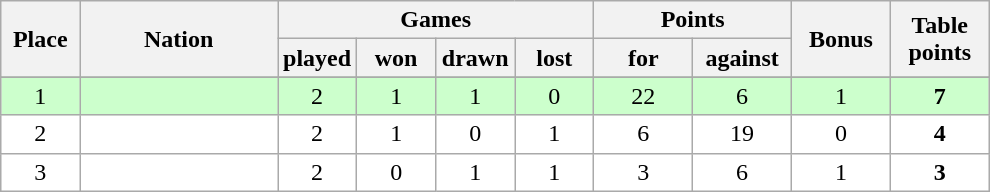<table class="wikitable">
<tr>
<th rowspan=2 width="8%">Place</th>
<th rowspan=2 width="20%">Nation</th>
<th colspan=4 width="32%">Games</th>
<th colspan=2 width="30%">Points</th>
<th rowspan=2 width="10%">Bonus</th>
<th rowspan=2 width="10%">Table<br>points</th>
</tr>
<tr>
<th width="8%">played</th>
<th width="8%">won</th>
<th width="8%">drawn</th>
<th width="8%">lost</th>
<th width="10%">for</th>
<th width="10%">against</th>
</tr>
<tr>
</tr>
<tr bgcolor=#ccffcc align=center>
<td>1</td>
<td align=left></td>
<td>2</td>
<td>1</td>
<td>1</td>
<td>0</td>
<td>22</td>
<td>6</td>
<td>1</td>
<td><strong>7</strong></td>
</tr>
<tr bgcolor=#ffffff align=center>
<td>2</td>
<td align=left></td>
<td>2</td>
<td>1</td>
<td>0</td>
<td>1</td>
<td>6</td>
<td>19</td>
<td>0</td>
<td><strong>4</strong></td>
</tr>
<tr bgcolor=#ffffff align=center>
<td>3</td>
<td align=left></td>
<td>2</td>
<td>0</td>
<td>1</td>
<td>1</td>
<td>3</td>
<td>6</td>
<td>1</td>
<td><strong>3</strong></td>
</tr>
</table>
